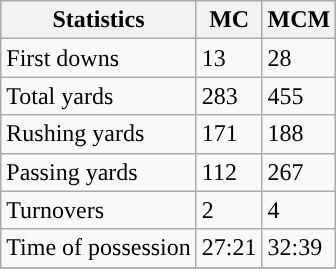<table class="wikitable">
<tr>
<th>Statistics</th>
<th>MC</th>
<th>MCM</th>
</tr>
<tr>
<td>First downs</td>
<td>13</td>
<td>28</td>
</tr>
<tr>
<td>Total yards</td>
<td>283</td>
<td>455</td>
</tr>
<tr>
<td>Rushing yards</td>
<td>171</td>
<td>188</td>
</tr>
<tr>
<td>Passing yards</td>
<td>112</td>
<td>267</td>
</tr>
<tr>
<td>Turnovers</td>
<td>2</td>
<td>4</td>
</tr>
<tr>
<td>Time of possession</td>
<td>27:21</td>
<td>32:39</td>
</tr>
<tr>
</tr>
</table>
